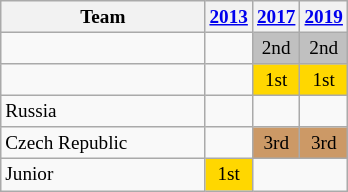<table class="wikitable sortable" style="text-align:center; font-size:80%">
<tr>
<th width=130>Team</th>
<th><a href='#'>2013</a></th>
<th><a href='#'>2017</a></th>
<th><a href='#'>2019</a></th>
</tr>
<tr>
<td align=left></td>
<td></td>
<td bgcolor=silver>2nd</td>
<td bgcolor=silver>2nd</td>
</tr>
<tr>
<td align=left></td>
<td></td>
<td bgcolor=gold>1st</td>
<td bgcolor=gold>1st</td>
</tr>
<tr>
<td align=left> Russia</td>
<td></td>
<td></td>
<td></td>
</tr>
<tr>
<td align=left> Czech Republic</td>
<td></td>
<td bgcolor=#cc9966>3rd</td>
<td bgcolor=#cc9966>3rd</td>
</tr>
<tr>
<td align=left> Junior</td>
<td bgcolor=gold>1st</td>
</tr>
</table>
